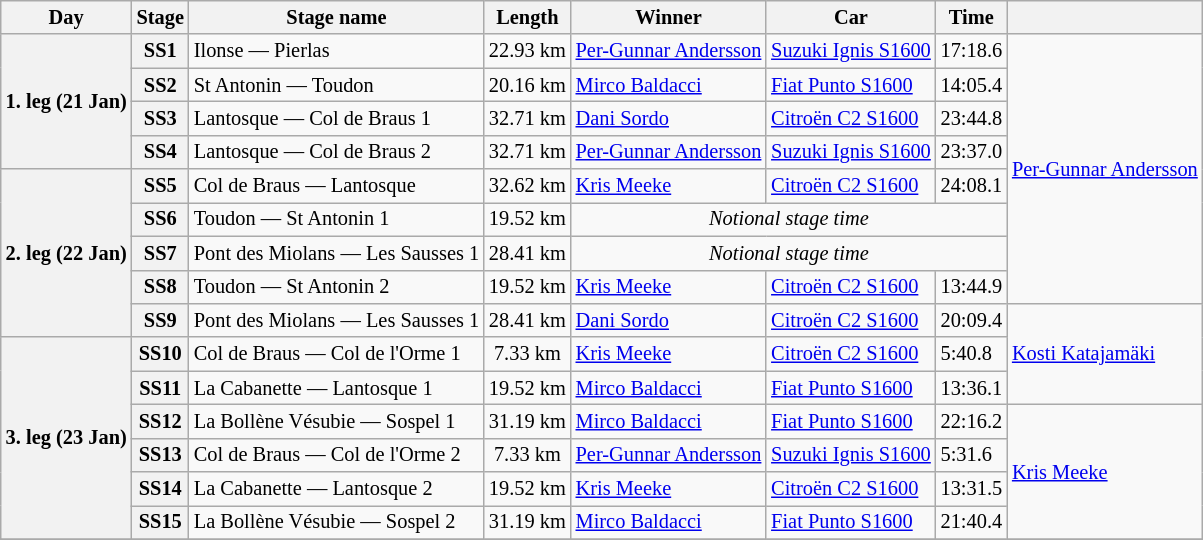<table class="wikitable" style="font-size: 85%;">
<tr>
<th>Day</th>
<th>Stage</th>
<th>Stage name</th>
<th>Length</th>
<th>Winner</th>
<th>Car</th>
<th>Time</th>
<th></th>
</tr>
<tr>
<th rowspan="4">1. leg (21 Jan)</th>
<th>SS1</th>
<td>Ilonse — Pierlas</td>
<td align="center">22.93 km</td>
<td> <a href='#'>Per-Gunnar Andersson</a></td>
<td><a href='#'>Suzuki Ignis S1600</a></td>
<td>17:18.6</td>
<td rowspan="8"> <a href='#'>Per-Gunnar Andersson</a></td>
</tr>
<tr>
<th>SS2</th>
<td>St Antonin — Toudon</td>
<td align="center">20.16 km</td>
<td> <a href='#'>Mirco Baldacci</a></td>
<td><a href='#'>Fiat Punto S1600</a></td>
<td>14:05.4</td>
</tr>
<tr>
<th>SS3</th>
<td>Lantosque — Col de Braus 1</td>
<td align="center">32.71 km</td>
<td> <a href='#'>Dani Sordo</a></td>
<td><a href='#'>Citroën C2 S1600</a></td>
<td>23:44.8</td>
</tr>
<tr>
<th>SS4</th>
<td>Lantosque — Col de Braus 2</td>
<td align="center">32.71 km</td>
<td> <a href='#'>Per-Gunnar Andersson</a></td>
<td><a href='#'>Suzuki Ignis S1600</a></td>
<td>23:37.0</td>
</tr>
<tr>
<th rowspan="5">2. leg (22 Jan)</th>
<th>SS5</th>
<td>Col de Braus — Lantosque</td>
<td align="center">32.62 km</td>
<td> <a href='#'>Kris Meeke</a></td>
<td><a href='#'>Citroën C2 S1600</a></td>
<td>24:08.1</td>
</tr>
<tr>
<th>SS6</th>
<td>Toudon — St Antonin 1</td>
<td align="center">19.52 km</td>
<td colspan="3" align="center"><em>Notional stage time</em></td>
</tr>
<tr>
<th>SS7</th>
<td>Pont des Miolans — Les Sausses 1</td>
<td align="center">28.41 km</td>
<td colspan="3" align="center"><em>Notional stage time</em></td>
</tr>
<tr>
<th>SS8</th>
<td>Toudon — St Antonin 2</td>
<td align="center">19.52 km</td>
<td> <a href='#'>Kris Meeke</a></td>
<td><a href='#'>Citroën C2 S1600</a></td>
<td>13:44.9</td>
</tr>
<tr>
<th>SS9</th>
<td>Pont des Miolans — Les Sausses 1</td>
<td align="center">28.41 km</td>
<td> <a href='#'>Dani Sordo</a></td>
<td><a href='#'>Citroën C2 S1600</a></td>
<td>20:09.4</td>
<td rowspan="3"> <a href='#'>Kosti Katajamäki</a></td>
</tr>
<tr>
<th rowspan="6">3. leg (23 Jan)</th>
<th>SS10</th>
<td>Col de Braus — Col de l'Orme 1</td>
<td align="center">7.33 km</td>
<td> <a href='#'>Kris Meeke</a></td>
<td><a href='#'>Citroën C2 S1600</a></td>
<td>5:40.8</td>
</tr>
<tr>
<th>SS11</th>
<td>La Cabanette — Lantosque 1</td>
<td align="center">19.52 km</td>
<td> <a href='#'>Mirco Baldacci</a></td>
<td><a href='#'>Fiat Punto S1600</a></td>
<td>13:36.1</td>
</tr>
<tr>
<th>SS12</th>
<td>La Bollène Vésubie — Sospel 1</td>
<td align="center">31.19 km</td>
<td> <a href='#'>Mirco Baldacci</a></td>
<td><a href='#'>Fiat Punto S1600</a></td>
<td>22:16.2</td>
<td rowspan="4"> <a href='#'>Kris Meeke</a></td>
</tr>
<tr>
<th>SS13</th>
<td>Col de Braus — Col de l'Orme 2</td>
<td align="center">7.33 km</td>
<td> <a href='#'>Per-Gunnar Andersson</a></td>
<td><a href='#'>Suzuki Ignis S1600</a></td>
<td>5:31.6</td>
</tr>
<tr>
<th>SS14</th>
<td>La Cabanette — Lantosque 2</td>
<td align="center">19.52 km</td>
<td> <a href='#'>Kris Meeke</a></td>
<td><a href='#'>Citroën C2 S1600</a></td>
<td>13:31.5</td>
</tr>
<tr>
<th>SS15</th>
<td>La Bollène Vésubie — Sospel 2</td>
<td align="center">31.19 km</td>
<td> <a href='#'>Mirco Baldacci</a></td>
<td><a href='#'>Fiat Punto S1600</a></td>
<td>21:40.4</td>
</tr>
<tr>
</tr>
</table>
